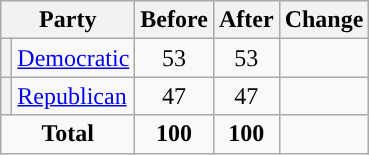<table class="wikitable" style="text-align:center;">
<tr>
<th colspan="2">Party</th>
<th>Before</th>
<th>After</th>
<th>Change</th>
</tr>
<tr>
<th style="background-color:"></th>
<td style="text-align:left;"><a href='#'>Democratic</a></td>
<td>53</td>
<td>53</td>
<td></td>
</tr>
<tr>
<th style="background-color:"></th>
<td style="text-align:left;"><a href='#'>Republican</a></td>
<td>47</td>
<td>47</td>
<td></td>
</tr>
<tr>
<td colspan="2"><strong>Total</strong></td>
<td><strong>100</strong></td>
<td><strong>100</strong></td>
<td></td>
</tr>
</table>
